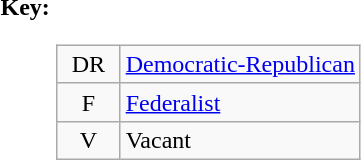<table>
<tr valign=top>
<th>Key:</th>
<td><br><table class=wikitable>
<tr>
<td align=center width=35px >DR</td>
<td><a href='#'>Democratic-Republican</a></td>
</tr>
<tr>
<td align=center width=35px >F</td>
<td><a href='#'>Federalist</a></td>
</tr>
<tr>
<td align=center width=35px >V</td>
<td>Vacant</td>
</tr>
</table>
</td>
</tr>
</table>
